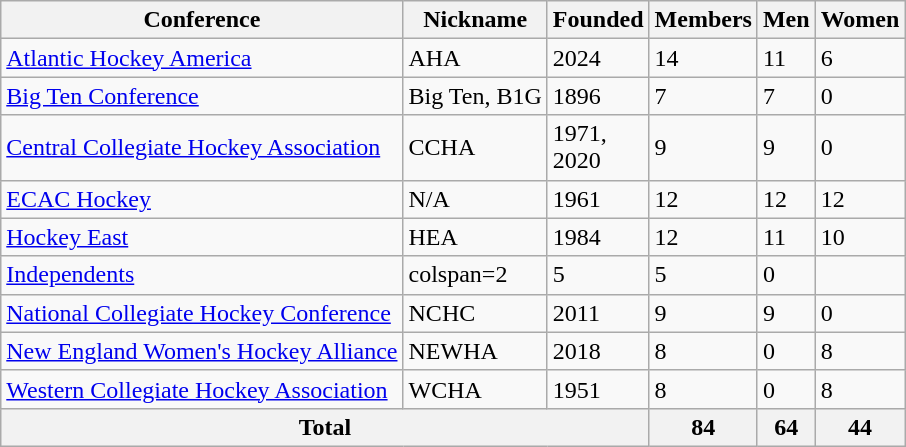<table class="wikitable sortable">
<tr>
<th>Conference</th>
<th>Nickname</th>
<th>Founded</th>
<th>Members</th>
<th>Men</th>
<th>Women</th>
</tr>
<tr>
<td><a href='#'>Atlantic Hockey America</a></td>
<td>AHA</td>
<td>2024</td>
<td>14</td>
<td>11</td>
<td>6</td>
</tr>
<tr>
<td><a href='#'>Big Ten Conference</a></td>
<td>Big Ten, B1G</td>
<td>1896</td>
<td>7</td>
<td>7</td>
<td>0</td>
</tr>
<tr>
<td><a href='#'>Central Collegiate Hockey Association</a></td>
<td>CCHA</td>
<td>1971,<br>2020</td>
<td>9</td>
<td>9</td>
<td>0</td>
</tr>
<tr>
<td><a href='#'>ECAC Hockey</a></td>
<td>N/A</td>
<td>1961</td>
<td>12</td>
<td>12</td>
<td>12</td>
</tr>
<tr>
<td><a href='#'>Hockey East</a></td>
<td>HEA</td>
<td>1984</td>
<td>12</td>
<td>11</td>
<td>10</td>
</tr>
<tr>
<td><a href='#'>Independents</a></td>
<td>colspan=2 </td>
<td>5</td>
<td>5</td>
<td>0</td>
</tr>
<tr>
<td><a href='#'>National Collegiate Hockey Conference</a></td>
<td>NCHC</td>
<td>2011</td>
<td>9</td>
<td>9</td>
<td>0</td>
</tr>
<tr>
<td><a href='#'>New England Women's Hockey Alliance</a></td>
<td>NEWHA</td>
<td>2018</td>
<td>8</td>
<td>0</td>
<td>8</td>
</tr>
<tr>
<td><a href='#'>Western Collegiate Hockey Association</a></td>
<td>WCHA</td>
<td>1951</td>
<td>8</td>
<td>0</td>
<td>8</td>
</tr>
<tr>
<th scope=row colspan=3>Total</th>
<th>84</th>
<th>64</th>
<th>44</th>
</tr>
</table>
